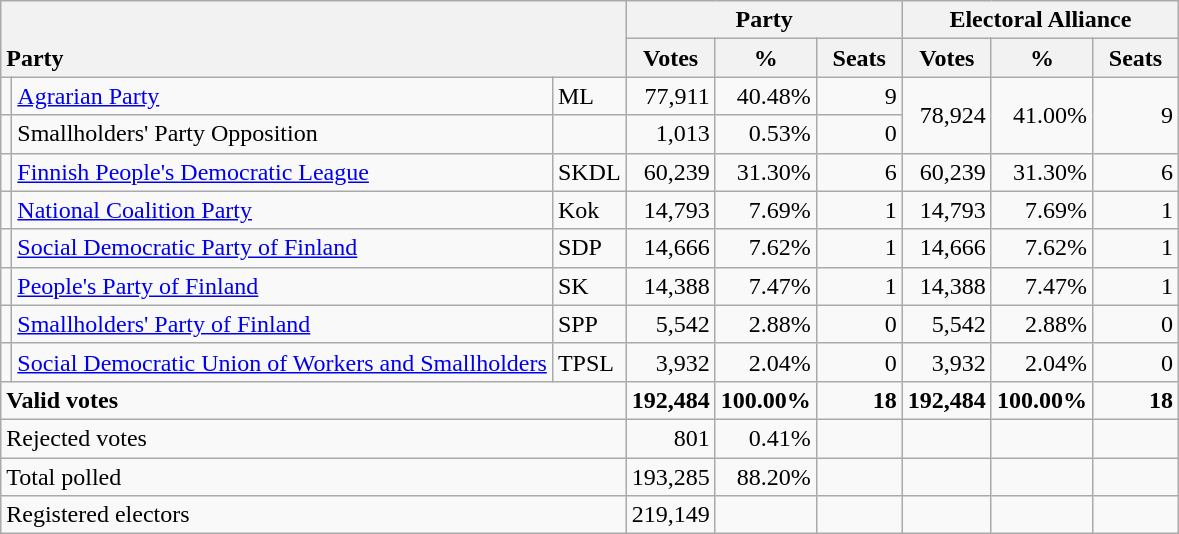<table class="wikitable" border="1" style="text-align:right;">
<tr>
<th style="text-align:left;" valign=bottom rowspan=2 colspan=3>Party</th>
<th colspan=3>Party</th>
<th colspan=3>Electoral Alliance</th>
</tr>
<tr>
<th align=center valign=bottom width="50">Votes</th>
<th align=center valign=bottom width="50">%</th>
<th align=center valign=bottom width="50">Seats</th>
<th align=center valign=bottom width="50">Votes</th>
<th align=center valign=bottom width="50">%</th>
<th align=center valign=bottom width="50">Seats</th>
</tr>
<tr>
<td></td>
<td align=left><a href='#'>Agrarian Party</a></td>
<td align=left>ML</td>
<td>77,911</td>
<td>40.48%</td>
<td>9</td>
<td rowspan=2>78,924</td>
<td rowspan=2>41.00%</td>
<td rowspan=2>9</td>
</tr>
<tr>
<td></td>
<td align=left>Smallholders' Party Opposition</td>
<td align=left></td>
<td>1,013</td>
<td>0.53%</td>
<td>0</td>
</tr>
<tr>
<td></td>
<td align=left><a href='#'>Finnish People's Democratic League</a></td>
<td align=left>SKDL</td>
<td>60,239</td>
<td>31.30%</td>
<td>6</td>
<td>60,239</td>
<td>31.30%</td>
<td>6</td>
</tr>
<tr>
<td></td>
<td align=left><a href='#'>National Coalition Party</a></td>
<td align=left>Kok</td>
<td>14,793</td>
<td>7.69%</td>
<td>1</td>
<td>14,793</td>
<td>7.69%</td>
<td>1</td>
</tr>
<tr>
<td></td>
<td align=left style="white-space: nowrap;"><a href='#'>Social Democratic Party of Finland</a></td>
<td align=left>SDP</td>
<td>14,666</td>
<td>7.62%</td>
<td>1</td>
<td>14,666</td>
<td>7.62%</td>
<td>1</td>
</tr>
<tr>
<td></td>
<td align=left><a href='#'>People's Party of Finland</a></td>
<td align=left>SK</td>
<td>14,388</td>
<td>7.47%</td>
<td>1</td>
<td>14,388</td>
<td>7.47%</td>
<td>1</td>
</tr>
<tr>
<td></td>
<td align=left><a href='#'>Smallholders' Party of Finland</a></td>
<td align=left>SPP</td>
<td>5,542</td>
<td>2.88%</td>
<td>0</td>
<td>5,542</td>
<td>2.88%</td>
<td>0</td>
</tr>
<tr>
<td></td>
<td align=left><a href='#'>Social Democratic Union of Workers and Smallholders</a></td>
<td align=left>TPSL</td>
<td>3,932</td>
<td>2.04%</td>
<td>0</td>
<td>3,932</td>
<td>2.04%</td>
<td>0</td>
</tr>
<tr style="font-weight:bold">
<td align=left colspan=3>Valid votes</td>
<td>192,484</td>
<td>100.00%</td>
<td>18</td>
<td>192,484</td>
<td>100.00%</td>
<td>18</td>
</tr>
<tr>
<td align=left colspan=3>Rejected votes</td>
<td>801</td>
<td>0.41%</td>
<td></td>
<td></td>
<td></td>
<td></td>
</tr>
<tr>
<td align=left colspan=3>Total polled</td>
<td>193,285</td>
<td>88.20%</td>
<td></td>
<td></td>
<td></td>
<td></td>
</tr>
<tr>
<td align=left colspan=3>Registered electors</td>
<td>219,149</td>
<td></td>
<td></td>
<td></td>
<td></td>
<td></td>
</tr>
</table>
